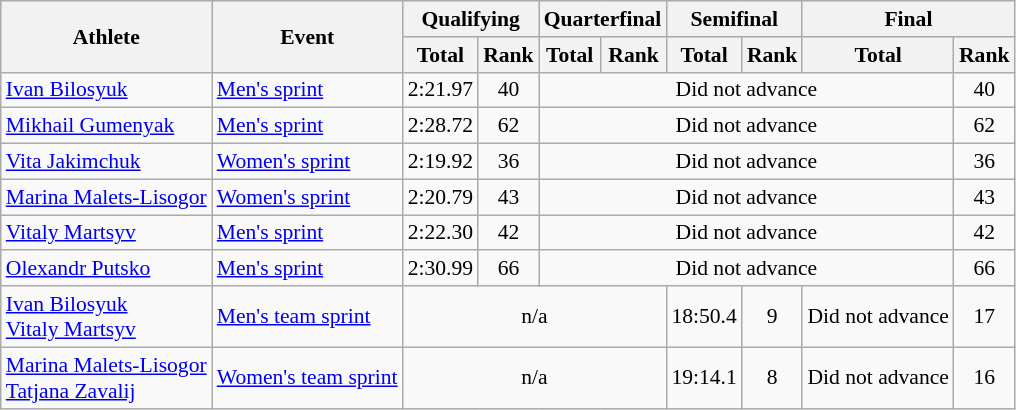<table class="wikitable" style="font-size:90%">
<tr>
<th rowspan="2">Athlete</th>
<th rowspan="2">Event</th>
<th colspan="2">Qualifying</th>
<th colspan="2">Quarterfinal</th>
<th colspan="2">Semifinal</th>
<th colspan="2">Final</th>
</tr>
<tr>
<th>Total</th>
<th>Rank</th>
<th>Total</th>
<th>Rank</th>
<th>Total</th>
<th>Rank</th>
<th>Total</th>
<th>Rank</th>
</tr>
<tr>
<td><a href='#'>Ivan Bilosyuk</a></td>
<td><a href='#'>Men's sprint</a></td>
<td align="center">2:21.97</td>
<td align="center">40</td>
<td colspan=5 align="center">Did not advance</td>
<td align="center">40</td>
</tr>
<tr>
<td><a href='#'>Mikhail Gumenyak</a></td>
<td><a href='#'>Men's sprint</a></td>
<td align="center">2:28.72</td>
<td align="center">62</td>
<td colspan=5 align="center">Did not advance</td>
<td align="center">62</td>
</tr>
<tr>
<td><a href='#'>Vita Jakimchuk</a></td>
<td><a href='#'>Women's sprint</a></td>
<td align="center">2:19.92</td>
<td align="center">36</td>
<td colspan=5 align="center">Did not advance</td>
<td align="center">36</td>
</tr>
<tr>
<td><a href='#'>Marina Malets-Lisogor</a></td>
<td><a href='#'>Women's sprint</a></td>
<td align="center">2:20.79</td>
<td align="center">43</td>
<td colspan=5 align="center">Did not advance</td>
<td align="center">43</td>
</tr>
<tr>
<td><a href='#'>Vitaly Martsyv</a></td>
<td><a href='#'>Men's sprint</a></td>
<td align="center">2:22.30</td>
<td align="center">42</td>
<td colspan=5 align="center">Did not advance</td>
<td align="center">42</td>
</tr>
<tr>
<td><a href='#'>Olexandr Putsko</a></td>
<td><a href='#'>Men's sprint</a></td>
<td align="center">2:30.99</td>
<td align="center">66</td>
<td colspan=5 align="center">Did not advance</td>
<td align="center">66</td>
</tr>
<tr>
<td><a href='#'>Ivan Bilosyuk</a><br><a href='#'>Vitaly Martsyv</a></td>
<td><a href='#'>Men's team sprint</a></td>
<td colspan=4 align="center">n/a</td>
<td align="center">18:50.4</td>
<td align="center">9</td>
<td align="center">Did not advance</td>
<td align="center">17</td>
</tr>
<tr>
<td><a href='#'>Marina Malets-Lisogor</a><br><a href='#'>Tatjana Zavalij</a></td>
<td><a href='#'>Women's team sprint</a></td>
<td colspan=4 align="center">n/a</td>
<td align="center">19:14.1</td>
<td align="center">8</td>
<td align="center">Did not advance</td>
<td align="center">16</td>
</tr>
</table>
